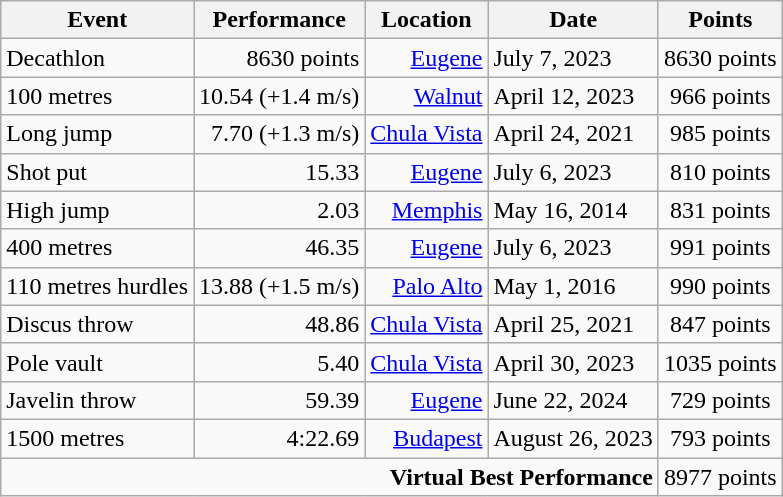<table class="wikitable">
<tr>
<th>Event</th>
<th>Performance</th>
<th>Location</th>
<th>Date</th>
<th>Points</th>
</tr>
<tr>
<td>Decathlon</td>
<td align=right>8630 points</td>
<td align="right"><a href='#'>Eugene</a></td>
<td>July 7, 2023</td>
<td align=center>8630 points</td>
</tr>
<tr>
<td>100 metres</td>
<td align=right>10.54 (+1.4 m/s)</td>
<td align=right><a href='#'>Walnut</a></td>
<td>April 12, 2023</td>
<td align=center>966 points</td>
</tr>
<tr>
<td>Long jump</td>
<td align=right>7.70 (+1.3 m/s)</td>
<td align=right><a href='#'>Chula Vista</a></td>
<td>April 24, 2021</td>
<td align=center>985 points</td>
</tr>
<tr>
<td>Shot put</td>
<td align=right>15.33</td>
<td align=right><a href='#'>Eugene</a></td>
<td>July 6, 2023</td>
<td align=center>810 points</td>
</tr>
<tr>
<td>High jump</td>
<td align=right>2.03</td>
<td align=right><a href='#'>Memphis</a></td>
<td>May 16, 2014</td>
<td align=center>831 points</td>
</tr>
<tr>
<td>400 metres</td>
<td align=right>46.35</td>
<td align=right><a href='#'>Eugene</a></td>
<td>July 6, 2023</td>
<td align=center>991 points</td>
</tr>
<tr>
<td>110 metres hurdles</td>
<td align=right>13.88 (+1.5 m/s)</td>
<td align=right><a href='#'>Palo Alto</a></td>
<td>May 1, 2016</td>
<td align=center>990 points</td>
</tr>
<tr>
<td>Discus throw</td>
<td align=right>48.86</td>
<td align=right><a href='#'>Chula Vista</a></td>
<td>April 25, 2021</td>
<td align=center>847 points</td>
</tr>
<tr>
<td>Pole vault</td>
<td align=right>5.40</td>
<td align=right><a href='#'>Chula Vista</a></td>
<td>April 30, 2023</td>
<td align=center>1035 points</td>
</tr>
<tr>
<td>Javelin throw</td>
<td align=right>59.39</td>
<td align=right><a href='#'>Eugene</a></td>
<td>June 22, 2024</td>
<td align=center>729 points</td>
</tr>
<tr>
<td>1500 metres</td>
<td align=right>4:22.69</td>
<td align=right><a href='#'>Budapest</a></td>
<td>August 26, 2023</td>
<td align=center>793 points</td>
</tr>
<tr>
<td colspan=4 align=right><strong>Virtual Best Performance</strong></td>
<td align="center">8977 points</td>
</tr>
</table>
